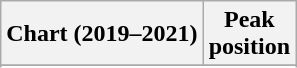<table class="wikitable sortable plainrowheaders">
<tr>
<th>Chart (2019–2021)</th>
<th>Peak<br>position</th>
</tr>
<tr>
</tr>
<tr>
</tr>
<tr>
</tr>
<tr>
</tr>
<tr>
</tr>
<tr>
</tr>
<tr>
</tr>
<tr>
</tr>
</table>
